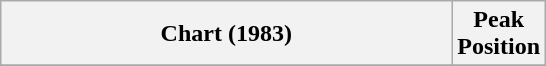<table class="wikitable">
<tr>
<th style="width: 220pt;">Chart (1983)</th>
<th style="width: 40pt;">Peak<br>Position</th>
</tr>
<tr>
</tr>
</table>
